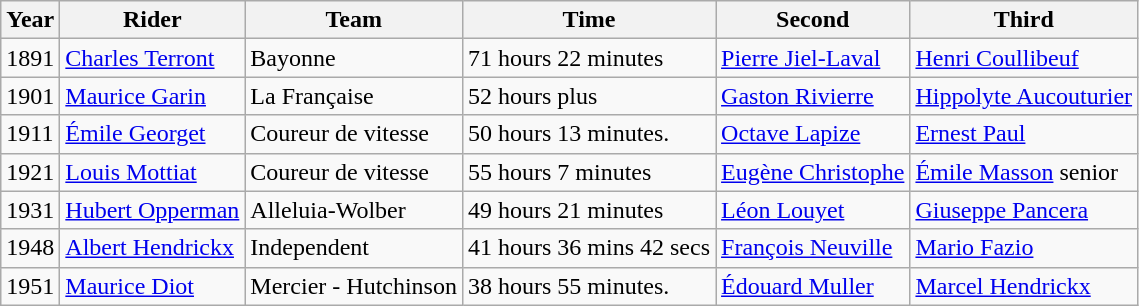<table class="wikitable">
<tr>
<th>Year</th>
<th>Rider</th>
<th>Team</th>
<th>Time</th>
<th>Second</th>
<th>Third</th>
</tr>
<tr>
<td>1891</td>
<td> <a href='#'>Charles Terront</a></td>
<td>Bayonne</td>
<td>71 hours 22 minutes</td>
<td> <a href='#'>Pierre Jiel-Laval</a></td>
<td> <a href='#'>Henri Coullibeuf</a></td>
</tr>
<tr>
<td>1901</td>
<td> <a href='#'>Maurice Garin</a></td>
<td>La Française</td>
<td>52 hours plus</td>
<td> <a href='#'>Gaston Rivierre</a></td>
<td> <a href='#'>Hippolyte Aucouturier</a></td>
</tr>
<tr>
<td>1911</td>
<td> <a href='#'>Émile Georget</a></td>
<td>Coureur de vitesse</td>
<td>50 hours 13 minutes.</td>
<td> <a href='#'>Octave Lapize</a></td>
<td> <a href='#'>Ernest Paul</a></td>
</tr>
<tr>
<td>1921</td>
<td> <a href='#'>Louis Mottiat</a></td>
<td>Coureur de vitesse</td>
<td>55 hours 7 minutes</td>
<td> <a href='#'>Eugène Christophe</a></td>
<td><a href='#'>Émile Masson</a> senior</td>
</tr>
<tr>
<td>1931</td>
<td> <a href='#'>Hubert Opperman</a></td>
<td>Alleluia-Wolber</td>
<td>49 hours 21 minutes</td>
<td> <a href='#'>Léon Louyet</a></td>
<td> <a href='#'>Giuseppe Pancera</a></td>
</tr>
<tr>
<td>1948</td>
<td> <a href='#'>Albert Hendrickx</a></td>
<td>Independent</td>
<td>41 hours 36 mins 42 secs</td>
<td> <a href='#'>François Neuville</a></td>
<td> <a href='#'>Mario Fazio</a></td>
</tr>
<tr>
<td>1951</td>
<td> <a href='#'>Maurice Diot</a></td>
<td>Mercier - Hutchinson</td>
<td>38 hours 55 minutes.</td>
<td> <a href='#'>Édouard Muller</a></td>
<td> <a href='#'>Marcel Hendrickx</a></td>
</tr>
</table>
